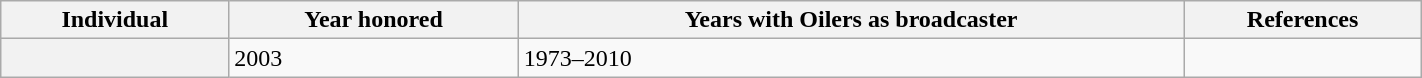<table class="wikitable sortable" width="75%">
<tr>
<th scope="col">Individual</th>
<th scope="col">Year honored</th>
<th scope="col">Years with Oilers as broadcaster</th>
<th scope="col" class="unsortable">References</th>
</tr>
<tr>
<th scope="row"></th>
<td>2003</td>
<td>1973–2010</td>
<td></td>
</tr>
</table>
